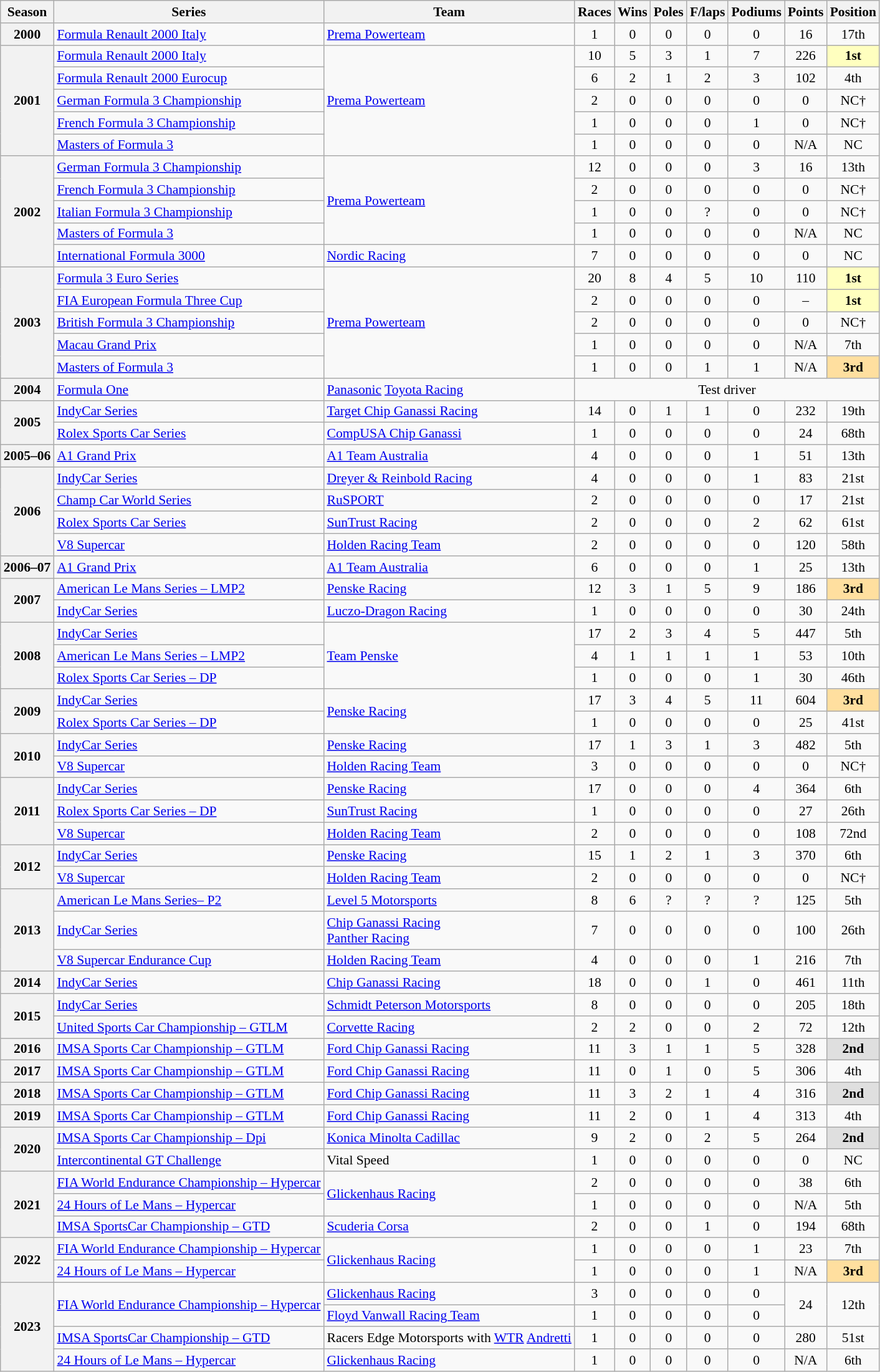<table class="wikitable" style="font-size: 90%; text-align:center">
<tr>
<th>Season</th>
<th>Series</th>
<th>Team</th>
<th>Races</th>
<th>Wins</th>
<th>Poles</th>
<th>F/laps</th>
<th>Podiums</th>
<th>Points</th>
<th>Position</th>
</tr>
<tr>
<th>2000</th>
<td align=left><a href='#'>Formula Renault 2000 Italy</a></td>
<td align=left><a href='#'>Prema Powerteam</a></td>
<td>1</td>
<td>0</td>
<td>0</td>
<td>0</td>
<td>0</td>
<td>16</td>
<td>17th</td>
</tr>
<tr>
<th rowspan=5>2001</th>
<td align=left><a href='#'>Formula Renault 2000 Italy</a></td>
<td rowspan=5 align=left><a href='#'>Prema Powerteam</a></td>
<td>10</td>
<td>5</td>
<td>3</td>
<td>1</td>
<td>7</td>
<td>226</td>
<td style="background:#FFFFBF;"><strong>1st</strong></td>
</tr>
<tr>
<td align=left><a href='#'>Formula Renault 2000 Eurocup</a></td>
<td>6</td>
<td>2</td>
<td>1</td>
<td>2</td>
<td>3</td>
<td>102</td>
<td>4th</td>
</tr>
<tr>
<td align=left><a href='#'>German Formula 3 Championship</a></td>
<td>2</td>
<td>0</td>
<td>0</td>
<td>0</td>
<td>0</td>
<td>0</td>
<td>NC†</td>
</tr>
<tr>
<td align=left><a href='#'>French Formula 3 Championship</a></td>
<td>1</td>
<td>0</td>
<td>0</td>
<td>0</td>
<td>1</td>
<td>0</td>
<td>NC†</td>
</tr>
<tr>
<td align=left><a href='#'>Masters of Formula 3</a></td>
<td>1</td>
<td>0</td>
<td>0</td>
<td>0</td>
<td>0</td>
<td>N/A</td>
<td>NC</td>
</tr>
<tr>
<th rowspan=5>2002</th>
<td align=left><a href='#'>German Formula 3 Championship</a></td>
<td rowspan=4 align=left><a href='#'>Prema Powerteam</a></td>
<td>12</td>
<td>0</td>
<td>0</td>
<td>0</td>
<td>3</td>
<td>16</td>
<td>13th</td>
</tr>
<tr>
<td align=left><a href='#'>French Formula 3 Championship</a></td>
<td>2</td>
<td>0</td>
<td>0</td>
<td>0</td>
<td>0</td>
<td>0</td>
<td>NC†</td>
</tr>
<tr>
<td align=left><a href='#'>Italian Formula 3 Championship</a></td>
<td>1</td>
<td>0</td>
<td>0</td>
<td>?</td>
<td>0</td>
<td>0</td>
<td>NC†</td>
</tr>
<tr>
<td align=left><a href='#'>Masters of Formula 3</a></td>
<td>1</td>
<td>0</td>
<td>0</td>
<td>0</td>
<td>0</td>
<td>N/A</td>
<td>NC</td>
</tr>
<tr>
<td align=left><a href='#'>International Formula 3000</a></td>
<td align=left><a href='#'>Nordic Racing</a></td>
<td>7</td>
<td>0</td>
<td>0</td>
<td>0</td>
<td>0</td>
<td>0</td>
<td>NC</td>
</tr>
<tr>
<th rowspan=5>2003</th>
<td align=left><a href='#'>Formula 3 Euro Series</a></td>
<td rowspan=5 align=left><a href='#'>Prema Powerteam</a></td>
<td>20</td>
<td>8</td>
<td>4</td>
<td>5</td>
<td>10</td>
<td>110</td>
<td style="background:#FFFFBF;"><strong>1st</strong></td>
</tr>
<tr>
<td align=left><a href='#'>FIA European Formula Three Cup</a></td>
<td>2</td>
<td>0</td>
<td>0</td>
<td>0</td>
<td>0</td>
<td>–</td>
<td style="background:#FFFFBF;"><strong>1st</strong></td>
</tr>
<tr>
<td align=left><a href='#'>British Formula 3 Championship</a></td>
<td>2</td>
<td>0</td>
<td>0</td>
<td>0</td>
<td>0</td>
<td>0</td>
<td>NC†</td>
</tr>
<tr>
<td align=left><a href='#'>Macau Grand Prix</a></td>
<td>1</td>
<td>0</td>
<td>0</td>
<td>0</td>
<td>0</td>
<td>N/A</td>
<td>7th</td>
</tr>
<tr>
<td align=left><a href='#'>Masters of Formula 3</a></td>
<td>1</td>
<td>0</td>
<td>0</td>
<td>1</td>
<td>1</td>
<td>N/A</td>
<td style="background:#FFDF9F;"><strong>3rd</strong></td>
</tr>
<tr>
<th>2004</th>
<td align=left><a href='#'>Formula One</a></td>
<td align=left><a href='#'>Panasonic</a> <a href='#'>Toyota Racing</a></td>
<td colspan=7>Test driver</td>
</tr>
<tr>
<th rowspan=2>2005</th>
<td align=left><a href='#'>IndyCar Series</a></td>
<td align=left><a href='#'>Target Chip Ganassi Racing</a></td>
<td>14</td>
<td>0</td>
<td>1</td>
<td>1</td>
<td>0</td>
<td>232</td>
<td>19th</td>
</tr>
<tr>
<td align=left><a href='#'>Rolex Sports Car Series</a></td>
<td align=left><a href='#'>CompUSA Chip Ganassi</a></td>
<td>1</td>
<td>0</td>
<td>0</td>
<td>0</td>
<td>0</td>
<td>24</td>
<td>68th</td>
</tr>
<tr>
<th nowrap>2005–06</th>
<td align=left><a href='#'>A1 Grand Prix</a></td>
<td align=left><a href='#'>A1 Team Australia</a></td>
<td>4</td>
<td>0</td>
<td>0</td>
<td>0</td>
<td>1</td>
<td>51</td>
<td>13th</td>
</tr>
<tr>
<th rowspan=4>2006</th>
<td align=left><a href='#'>IndyCar Series</a></td>
<td align=left><a href='#'>Dreyer & Reinbold Racing</a></td>
<td>4</td>
<td>0</td>
<td>0</td>
<td>0</td>
<td>1</td>
<td>83</td>
<td>21st</td>
</tr>
<tr>
<td align=left><a href='#'>Champ Car World Series</a></td>
<td align=left><a href='#'>RuSPORT</a></td>
<td>2</td>
<td>0</td>
<td>0</td>
<td>0</td>
<td>0</td>
<td>17</td>
<td>21st</td>
</tr>
<tr>
<td align=left><a href='#'>Rolex Sports Car Series</a></td>
<td align=left><a href='#'>SunTrust Racing</a></td>
<td>2</td>
<td>0</td>
<td>0</td>
<td>0</td>
<td>2</td>
<td>62</td>
<td>61st</td>
</tr>
<tr>
<td align=left><a href='#'>V8 Supercar</a></td>
<td align=left><a href='#'>Holden Racing Team</a></td>
<td>2</td>
<td>0</td>
<td>0</td>
<td>0</td>
<td>0</td>
<td>120</td>
<td>58th</td>
</tr>
<tr>
<th>2006–07</th>
<td align=left><a href='#'>A1 Grand Prix</a></td>
<td align=left><a href='#'>A1 Team Australia</a></td>
<td>6</td>
<td>0</td>
<td>0</td>
<td>0</td>
<td>1</td>
<td>25</td>
<td>13th</td>
</tr>
<tr>
<th rowspan=2>2007</th>
<td align=left><a href='#'>American Le Mans Series – LMP2</a></td>
<td align=left><a href='#'>Penske Racing</a></td>
<td>12</td>
<td>3</td>
<td>1</td>
<td>5</td>
<td>9</td>
<td>186</td>
<td style="background:#FFDF9F;"><strong>3rd</strong></td>
</tr>
<tr>
<td align=left><a href='#'>IndyCar Series</a></td>
<td align=left><a href='#'>Luczo-Dragon Racing</a></td>
<td>1</td>
<td>0</td>
<td>0</td>
<td>0</td>
<td>0</td>
<td>30</td>
<td>24th</td>
</tr>
<tr>
<th rowspan=3>2008</th>
<td align=left><a href='#'>IndyCar Series</a></td>
<td align=left rowspan=3><a href='#'>Team Penske</a></td>
<td>17</td>
<td>2</td>
<td>3</td>
<td>4</td>
<td>5</td>
<td>447</td>
<td>5th</td>
</tr>
<tr>
<td align=left><a href='#'>American Le Mans Series – LMP2</a></td>
<td>4</td>
<td>1</td>
<td>1</td>
<td>1</td>
<td>1</td>
<td>53</td>
<td>10th</td>
</tr>
<tr>
<td align=left><a href='#'>Rolex Sports Car Series – DP</a></td>
<td>1</td>
<td>0</td>
<td>0</td>
<td>0</td>
<td>1</td>
<td>30</td>
<td>46th</td>
</tr>
<tr>
<th rowspan=2>2009</th>
<td align=left><a href='#'>IndyCar Series</a></td>
<td align=left rowspan=2><a href='#'>Penske Racing</a></td>
<td>17</td>
<td>3</td>
<td>4</td>
<td>5</td>
<td>11</td>
<td>604</td>
<td style="background:#FFDF9F;"><strong>3rd</strong></td>
</tr>
<tr>
<td align=left><a href='#'>Rolex Sports Car Series – DP</a></td>
<td>1</td>
<td>0</td>
<td>0</td>
<td>0</td>
<td>0</td>
<td>25</td>
<td>41st</td>
</tr>
<tr>
<th rowspan=2>2010</th>
<td align=left><a href='#'>IndyCar Series</a></td>
<td align=left><a href='#'>Penske Racing</a></td>
<td>17</td>
<td>1</td>
<td>3</td>
<td>1</td>
<td>3</td>
<td>482</td>
<td>5th</td>
</tr>
<tr>
<td align=left><a href='#'>V8 Supercar</a></td>
<td align=left><a href='#'>Holden Racing Team</a></td>
<td>3</td>
<td>0</td>
<td>0</td>
<td>0</td>
<td>0</td>
<td>0</td>
<td>NC†</td>
</tr>
<tr>
<th rowspan=3>2011</th>
<td align=left><a href='#'>IndyCar Series</a></td>
<td align=left><a href='#'>Penske Racing</a></td>
<td>17</td>
<td>0</td>
<td>0</td>
<td>0</td>
<td>4</td>
<td>364</td>
<td>6th</td>
</tr>
<tr>
<td align=left><a href='#'>Rolex Sports Car Series – DP</a></td>
<td align=left><a href='#'>SunTrust Racing</a></td>
<td>1</td>
<td>0</td>
<td>0</td>
<td>0</td>
<td>0</td>
<td>27</td>
<td>26th</td>
</tr>
<tr>
<td align=left><a href='#'>V8 Supercar</a></td>
<td align=left><a href='#'>Holden Racing Team</a></td>
<td>2</td>
<td>0</td>
<td>0</td>
<td>0</td>
<td>0</td>
<td>108</td>
<td>72nd</td>
</tr>
<tr>
<th rowspan=2>2012</th>
<td align=left><a href='#'>IndyCar Series</a></td>
<td align=left><a href='#'>Penske Racing</a></td>
<td>15</td>
<td>1</td>
<td>2</td>
<td>1</td>
<td>3</td>
<td>370</td>
<td>6th</td>
</tr>
<tr>
<td align=left><a href='#'>V8 Supercar</a></td>
<td align=left><a href='#'>Holden Racing Team</a></td>
<td>2</td>
<td>0</td>
<td>0</td>
<td>0</td>
<td>0</td>
<td>0</td>
<td>NC†</td>
</tr>
<tr>
<th rowspan=3>2013</th>
<td align=left><a href='#'>American Le Mans Series– P2</a></td>
<td align=left><a href='#'>Level 5 Motorsports</a></td>
<td>8</td>
<td>6</td>
<td>?</td>
<td>?</td>
<td>?</td>
<td>125</td>
<td>5th</td>
</tr>
<tr>
<td align=left><a href='#'>IndyCar Series</a></td>
<td align=left><a href='#'>Chip Ganassi Racing</a><br><a href='#'>Panther Racing</a></td>
<td>7</td>
<td>0</td>
<td>0</td>
<td>0</td>
<td>0</td>
<td>100</td>
<td>26th</td>
</tr>
<tr>
<td align=left><a href='#'>V8 Supercar Endurance Cup</a></td>
<td align=left><a href='#'>Holden Racing Team</a></td>
<td>4</td>
<td>0</td>
<td>0</td>
<td>0</td>
<td>1</td>
<td>216</td>
<td>7th</td>
</tr>
<tr>
<th>2014</th>
<td align=left><a href='#'>IndyCar Series</a></td>
<td align=left><a href='#'>Chip Ganassi Racing</a></td>
<td>18</td>
<td>0</td>
<td>0</td>
<td>1</td>
<td>0</td>
<td>461</td>
<td>11th</td>
</tr>
<tr>
<th rowspan=2>2015</th>
<td align=left><a href='#'>IndyCar Series</a></td>
<td align=left><a href='#'>Schmidt Peterson Motorsports</a></td>
<td>8</td>
<td>0</td>
<td>0</td>
<td>0</td>
<td>0</td>
<td>205</td>
<td>18th</td>
</tr>
<tr>
<td align=left><a href='#'>United Sports Car Championship – GTLM</a></td>
<td align=left><a href='#'>Corvette Racing</a></td>
<td>2</td>
<td>2</td>
<td>0</td>
<td>0</td>
<td>2</td>
<td>72</td>
<td>12th</td>
</tr>
<tr>
<th>2016</th>
<td align=left><a href='#'>IMSA Sports Car Championship – GTLM</a></td>
<td align=left><a href='#'>Ford Chip Ganassi Racing</a></td>
<td>11</td>
<td>3</td>
<td>1</td>
<td>1</td>
<td>5</td>
<td>328</td>
<td style="background:#DFDFDF;"><strong>2nd</strong></td>
</tr>
<tr>
<th>2017</th>
<td align=left><a href='#'>IMSA Sports Car Championship – GTLM</a></td>
<td align=left><a href='#'>Ford Chip Ganassi Racing</a></td>
<td>11</td>
<td>0</td>
<td>1</td>
<td>0</td>
<td>5</td>
<td>306</td>
<td>4th</td>
</tr>
<tr>
<th>2018</th>
<td align=left><a href='#'>IMSA Sports Car Championship – GTLM</a></td>
<td align=left><a href='#'>Ford Chip Ganassi Racing</a></td>
<td>11</td>
<td>3</td>
<td>2</td>
<td>1</td>
<td>4</td>
<td>316</td>
<td style="background:#DFDFDF;"><strong>2nd</strong></td>
</tr>
<tr>
<th>2019</th>
<td align=left><a href='#'>IMSA Sports Car Championship – GTLM</a></td>
<td align=left><a href='#'>Ford Chip Ganassi Racing</a></td>
<td>11</td>
<td>2</td>
<td>0</td>
<td>1</td>
<td>4</td>
<td>313</td>
<td>4th</td>
</tr>
<tr>
<th rowspan=2>2020</th>
<td align=left><a href='#'>IMSA Sports Car Championship – Dpi</a></td>
<td align=left><a href='#'>Konica Minolta Cadillac</a></td>
<td>9</td>
<td>2</td>
<td>0</td>
<td>2</td>
<td>5</td>
<td>264</td>
<td style="background:#DFDFDF;"><strong>2nd</strong></td>
</tr>
<tr>
<td align=left><a href='#'>Intercontinental GT Challenge</a></td>
<td align=left>Vital Speed</td>
<td>1</td>
<td>0</td>
<td>0</td>
<td>0</td>
<td>0</td>
<td>0</td>
<td>NC</td>
</tr>
<tr>
<th rowspan=3>2021</th>
<td align=left><a href='#'>FIA World Endurance Championship – Hypercar</a></td>
<td align=left rowspan=2><a href='#'>Glickenhaus Racing</a></td>
<td>2</td>
<td>0</td>
<td>0</td>
<td>0</td>
<td>0</td>
<td>38</td>
<td>6th</td>
</tr>
<tr>
<td align=left><a href='#'>24 Hours of Le Mans – Hypercar</a></td>
<td>1</td>
<td>0</td>
<td>0</td>
<td>0</td>
<td>0</td>
<td>N/A</td>
<td>5th</td>
</tr>
<tr>
<td align=left><a href='#'>IMSA SportsCar Championship – GTD</a></td>
<td align=left><a href='#'>Scuderia Corsa</a></td>
<td>2</td>
<td>0</td>
<td>0</td>
<td>1</td>
<td>0</td>
<td>194</td>
<td>68th</td>
</tr>
<tr>
<th rowspan="2">2022</th>
<td align=left><a href='#'>FIA World Endurance Championship – Hypercar</a></td>
<td rowspan="2" align="left"><a href='#'>Glickenhaus Racing</a></td>
<td>1</td>
<td>0</td>
<td>0</td>
<td>0</td>
<td>1</td>
<td>23</td>
<td>7th</td>
</tr>
<tr>
<td align=left><a href='#'>24 Hours of Le Mans – Hypercar</a></td>
<td>1</td>
<td>0</td>
<td>0</td>
<td>0</td>
<td>1</td>
<td>N/A</td>
<td style="background:#FFDF9F;"><strong>3rd</strong></td>
</tr>
<tr>
<th rowspan="4">2023</th>
<td rowspan="2" align=left nowrap><a href='#'>FIA World Endurance Championship – Hypercar</a></td>
<td align=left><a href='#'>Glickenhaus Racing</a></td>
<td>3</td>
<td>0</td>
<td>0</td>
<td>0</td>
<td>0</td>
<td rowspan=2>24</td>
<td rowspan=2>12th</td>
</tr>
<tr>
<td align="left"><a href='#'>Floyd Vanwall Racing Team</a></td>
<td>1</td>
<td>0</td>
<td>0</td>
<td>0</td>
<td>0</td>
</tr>
<tr>
<td align="left"><a href='#'>IMSA SportsCar Championship – GTD</a></td>
<td align="left" nowrap>Racers Edge Motorsports with <a href='#'>WTR</a> <a href='#'>Andretti</a></td>
<td>1</td>
<td>0</td>
<td>0</td>
<td>0</td>
<td>0</td>
<td>280</td>
<td>51st</td>
</tr>
<tr>
<td align=left><a href='#'>24 Hours of Le Mans – Hypercar</a></td>
<td align=left><a href='#'>Glickenhaus Racing</a></td>
<td>1</td>
<td>0</td>
<td>0</td>
<td>0</td>
<td>0</td>
<td>N/A</td>
<td>6th</td>
</tr>
</table>
